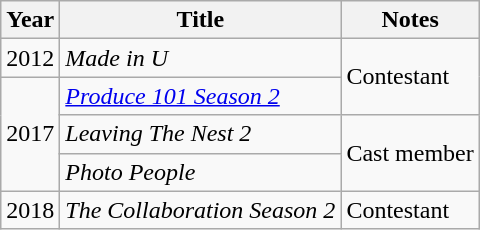<table class="wikitable">
<tr>
<th scope="col">Year</th>
<th scope="col">Title</th>
<th scope="col">Notes</th>
</tr>
<tr>
<td>2012</td>
<td><em>Made in U</em></td>
<td rowspan="2">Contestant</td>
</tr>
<tr>
<td rowspan="3">2017</td>
<td><em><a href='#'>Produce 101 Season 2</a></em></td>
</tr>
<tr>
<td><em>Leaving The Nest 2</em></td>
<td rowspan="2">Cast member</td>
</tr>
<tr>
<td><em>Photo People</em></td>
</tr>
<tr>
<td>2018</td>
<td><em>The Collaboration Season 2</em></td>
<td>Contestant</td>
</tr>
</table>
